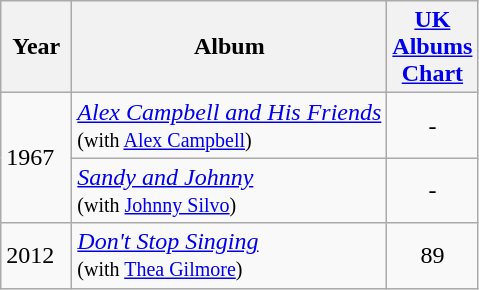<table class="wikitable">
<tr>
<th width="40">Year</th>
<th>Album</th>
<th width="40"><a href='#'>UK Albums Chart</a></th>
</tr>
<tr>
<td rowspan="2">1967</td>
<td><em><a href='#'>Alex Campbell and His Friends</a></em><br><small>(with <a href='#'>Alex Campbell</a>)</small></td>
<td align="center">-</td>
</tr>
<tr>
<td><em><a href='#'>Sandy and Johnny</a></em><br><small>(with <a href='#'>Johnny Silvo</a>)</small></td>
<td align="center">-</td>
</tr>
<tr>
<td>2012</td>
<td><em><a href='#'>Don't Stop Singing</a></em><br><small>(with <a href='#'>Thea Gilmore</a>)</small></td>
<td align="center">89</td>
</tr>
</table>
